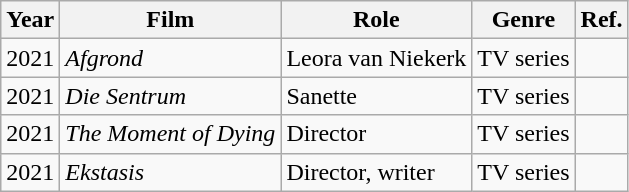<table class="wikitable">
<tr>
<th>Year</th>
<th>Film</th>
<th>Role</th>
<th>Genre</th>
<th>Ref.</th>
</tr>
<tr>
<td>2021</td>
<td><em>Afgrond</em></td>
<td>Leora van Niekerk</td>
<td>TV series</td>
<td></td>
</tr>
<tr>
<td>2021</td>
<td><em>Die Sentrum</em></td>
<td>Sanette</td>
<td>TV series</td>
<td></td>
</tr>
<tr>
<td>2021</td>
<td><em>The Moment of Dying</em></td>
<td>Director</td>
<td>TV series</td>
<td></td>
</tr>
<tr>
<td>2021</td>
<td><em>Ekstasis</em></td>
<td>Director, writer</td>
<td>TV series</td>
<td></td>
</tr>
</table>
